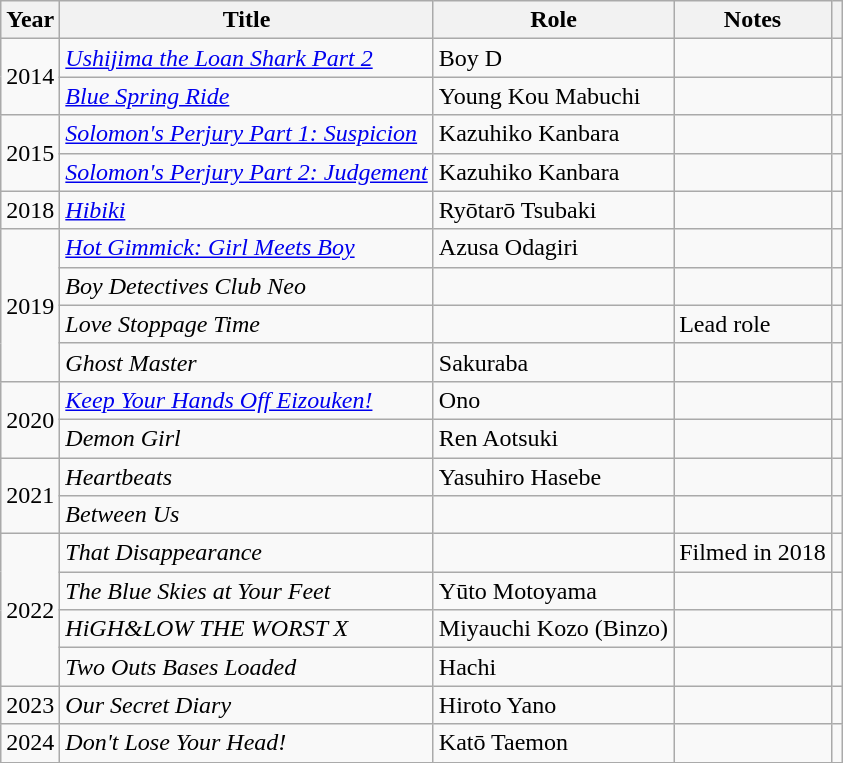<table class="wikitable">
<tr>
<th>Year</th>
<th>Title</th>
<th>Role</th>
<th>Notes</th>
<th></th>
</tr>
<tr>
<td rowspan=2>2014</td>
<td><em><a href='#'>Ushijima the Loan Shark Part 2</a></em></td>
<td>Boy D</td>
<td></td>
<td></td>
</tr>
<tr>
<td><em><a href='#'>Blue Spring Ride</a></em></td>
<td>Young Kou Mabuchi</td>
<td></td>
<td></td>
</tr>
<tr>
<td rowspan=2>2015</td>
<td><em><a href='#'>Solomon's Perjury Part 1: Suspicion</a></em></td>
<td>Kazuhiko Kanbara</td>
<td></td>
<td></td>
</tr>
<tr>
<td><em><a href='#'>Solomon's Perjury Part 2: Judgement</a></em></td>
<td>Kazuhiko Kanbara</td>
<td></td>
<td></td>
</tr>
<tr>
<td>2018</td>
<td><em><a href='#'>Hibiki</a></em></td>
<td>Ryōtarō Tsubaki</td>
<td></td>
<td></td>
</tr>
<tr>
<td rowspan=4>2019</td>
<td><em><a href='#'>Hot Gimmick: Girl Meets Boy</a></em></td>
<td>Azusa Odagiri</td>
<td></td>
<td></td>
</tr>
<tr>
<td><em>Boy Detectives Club Neo</em></td>
<td></td>
<td></td>
<td></td>
</tr>
<tr>
<td><em>Love Stoppage Time</em></td>
<td></td>
<td>Lead role</td>
<td></td>
</tr>
<tr>
<td><em>Ghost Master</em></td>
<td>Sakuraba</td>
<td></td>
<td></td>
</tr>
<tr>
<td rowspan=2>2020</td>
<td><em><a href='#'>Keep Your Hands Off Eizouken!</a></em></td>
<td>Ono</td>
<td></td>
<td></td>
</tr>
<tr>
<td><em>Demon Girl</em></td>
<td>Ren Aotsuki</td>
<td></td>
<td></td>
</tr>
<tr>
<td rowspan=2>2021</td>
<td><em>Heartbeats</em></td>
<td>Yasuhiro Hasebe</td>
<td></td>
<td></td>
</tr>
<tr>
<td><em>Between Us</em></td>
<td></td>
<td></td>
<td></td>
</tr>
<tr>
<td rowspan="4">2022</td>
<td><em>That Disappearance</em></td>
<td></td>
<td>Filmed in 2018</td>
<td></td>
</tr>
<tr>
<td><em>The Blue Skies at Your Feet</em></td>
<td>Yūto Motoyama</td>
<td></td>
<td></td>
</tr>
<tr>
<td><em>HiGH&LOW THE WORST X</em></td>
<td>Miyauchi Kozo (Binzo)</td>
<td></td>
<td></td>
</tr>
<tr>
<td><em>Two Outs Bases Loaded</em></td>
<td>Hachi</td>
<td></td>
<td></td>
</tr>
<tr>
<td>2023</td>
<td><em>Our Secret Diary</em></td>
<td>Hiroto Yano</td>
<td></td>
<td></td>
</tr>
<tr>
<td>2024</td>
<td><em>Don't Lose Your Head!</em></td>
<td>Katō Taemon</td>
<td></td>
<td></td>
</tr>
<tr>
</tr>
</table>
